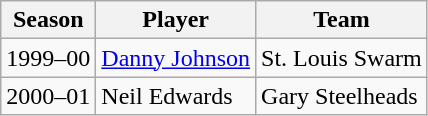<table class="wikitable">
<tr>
<th>Season</th>
<th>Player</th>
<th>Team</th>
</tr>
<tr>
<td>1999–00</td>
<td><a href='#'>Danny Johnson</a></td>
<td>St. Louis Swarm</td>
</tr>
<tr>
<td>2000–01</td>
<td>Neil Edwards</td>
<td>Gary Steelheads</td>
</tr>
</table>
